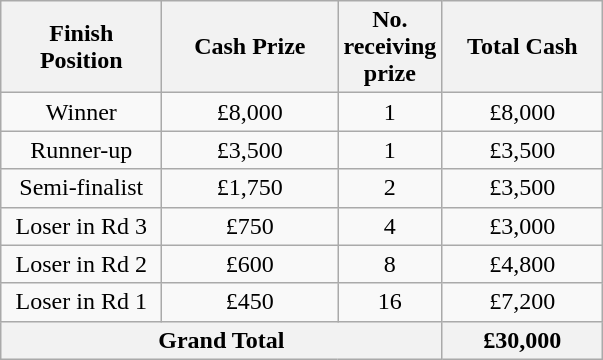<table class="wikitable" style="text-align:center;">
<tr>
<th width=100 abbr="Finish Position">Finish Position</th>
<th width=110 abbr="Cash Prize">Cash Prize</th>
<th width=50 abbr="No. receiving prize">No. receiving prize</th>
<th width=100 abbr="Total Cash">Total Cash</th>
</tr>
<tr>
<td>Winner</td>
<td>£8,000</td>
<td>1</td>
<td>£8,000</td>
</tr>
<tr>
<td>Runner-up</td>
<td>£3,500</td>
<td>1</td>
<td>£3,500</td>
</tr>
<tr>
<td>Semi-finalist</td>
<td>£1,750</td>
<td>2</td>
<td>£3,500</td>
</tr>
<tr>
<td>Loser in Rd 3</td>
<td>£750</td>
<td>4</td>
<td>£3,000</td>
</tr>
<tr>
<td>Loser in Rd 2</td>
<td>£600</td>
<td>8</td>
<td>£4,800</td>
</tr>
<tr>
<td>Loser in Rd 1</td>
<td>£450</td>
<td>16</td>
<td>£7,200</td>
</tr>
<tr>
<th colspan="3">Grand Total</th>
<th>£30,000</th>
</tr>
</table>
